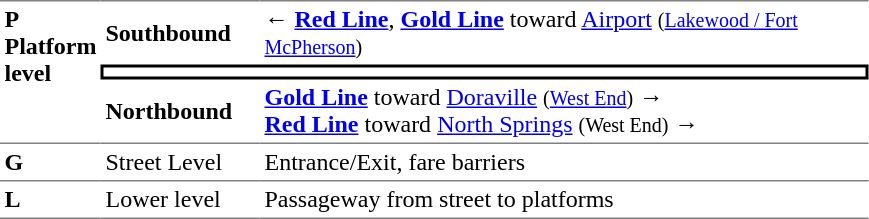<table table border=0 cellspacing=0 cellpadding=3>
<tr>
<td style="border-top:solid 1px gray;border-bottom:solid 1px gray;" width=50 rowspan=3 valign=top><strong>P<br>Platform level</strong></td>
<td style="border-top:solid 1px gray;" width=100><strong>Southbound</strong></td>
<td style="border-top:solid 1px gray;" width=400>← <a href='#'><span><strong>Red Line</strong></span></a>, <a href='#'><span><strong>Gold Line</strong></span></a> toward <a href='#'>Airport</a> <small>(<a href='#'>Lakewood / Fort McPherson</a>)</small></td>
</tr>
<tr>
<td style="border-top:solid 2px black;border-right:solid 2px black;border-left:solid 2px black;border-bottom:solid 2px black;text-align:center;" colspan=2></td>
</tr>
<tr>
<td style="border-bottom:solid 1px gray;"><strong>Northbound</strong></td>
<td style="border-bottom:solid 1px gray;"> <a href='#'><span><strong>Gold Line</strong></span></a> toward <a href='#'>Doraville</a> <small>(<a href='#'>West End</a>)</small> →<br> <a href='#'><span><strong>Red Line</strong></span></a> toward <a href='#'>North Springs</a> <small>(West End)</small> →</td>
</tr>
<tr>
<td style="border-bottom:solid 1px gray;" width=50 valign=top><strong>G</strong></td>
<td style="border-bottom:solid 1px gray;" width=100 valign=top>Street Level</td>
<td style="border-bottom:solid 1px gray;" width=400 valign=top>Entrance/Exit, fare barriers</td>
</tr>
<tr>
<td style="border-bottom:solid 1px gray;" width=50 valign=top><strong>L</strong></td>
<td style="border-bottom:solid 1px gray;" width=100 valign=top>Lower level</td>
<td style="border-bottom:solid 1px gray;" width=400 valign=top>Passageway from street to platforms</td>
</tr>
</table>
